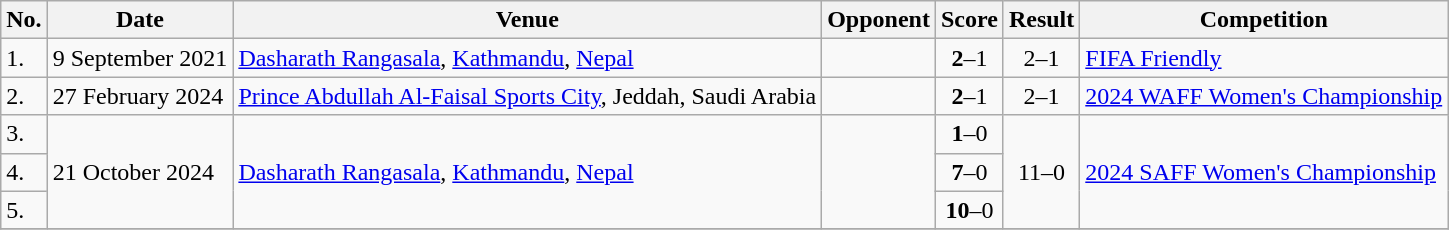<table class="wikitable">
<tr>
<th>No.</th>
<th>Date</th>
<th>Venue</th>
<th>Opponent</th>
<th>Score</th>
<th>Result</th>
<th>Competition</th>
</tr>
<tr>
<td>1.</td>
<td>9 September 2021</td>
<td><a href='#'>Dasharath Rangasala</a>, <a href='#'>Kathmandu</a>, <a href='#'>Nepal</a></td>
<td></td>
<td align=center><strong>2</strong>–1</td>
<td align=center>2–1</td>
<td><a href='#'>FIFA Friendly</a></td>
</tr>
<tr>
<td>2.</td>
<td>27 February 2024</td>
<td><a href='#'>Prince Abdullah Al-Faisal Sports City</a>, Jeddah, Saudi Arabia</td>
<td></td>
<td align=center><strong>2</strong>–1</td>
<td align=center>2–1</td>
<td><a href='#'>2024 WAFF Women's Championship</a></td>
</tr>
<tr>
<td>3.</td>
<td rowspan=3>21 October 2024</td>
<td rowspan=3><a href='#'>Dasharath Rangasala</a>, <a href='#'>Kathmandu</a>, <a href='#'>Nepal</a></td>
<td rowspan=3></td>
<td align=center><strong>1</strong>–0</td>
<td rowspan=3 align=center>11–0</td>
<td rowspan=3><a href='#'>2024 SAFF Women's Championship</a></td>
</tr>
<tr>
<td>4.</td>
<td align=center><strong>7</strong>–0</td>
</tr>
<tr>
<td>5.</td>
<td align=center><strong>10</strong>–0</td>
</tr>
<tr>
</tr>
</table>
